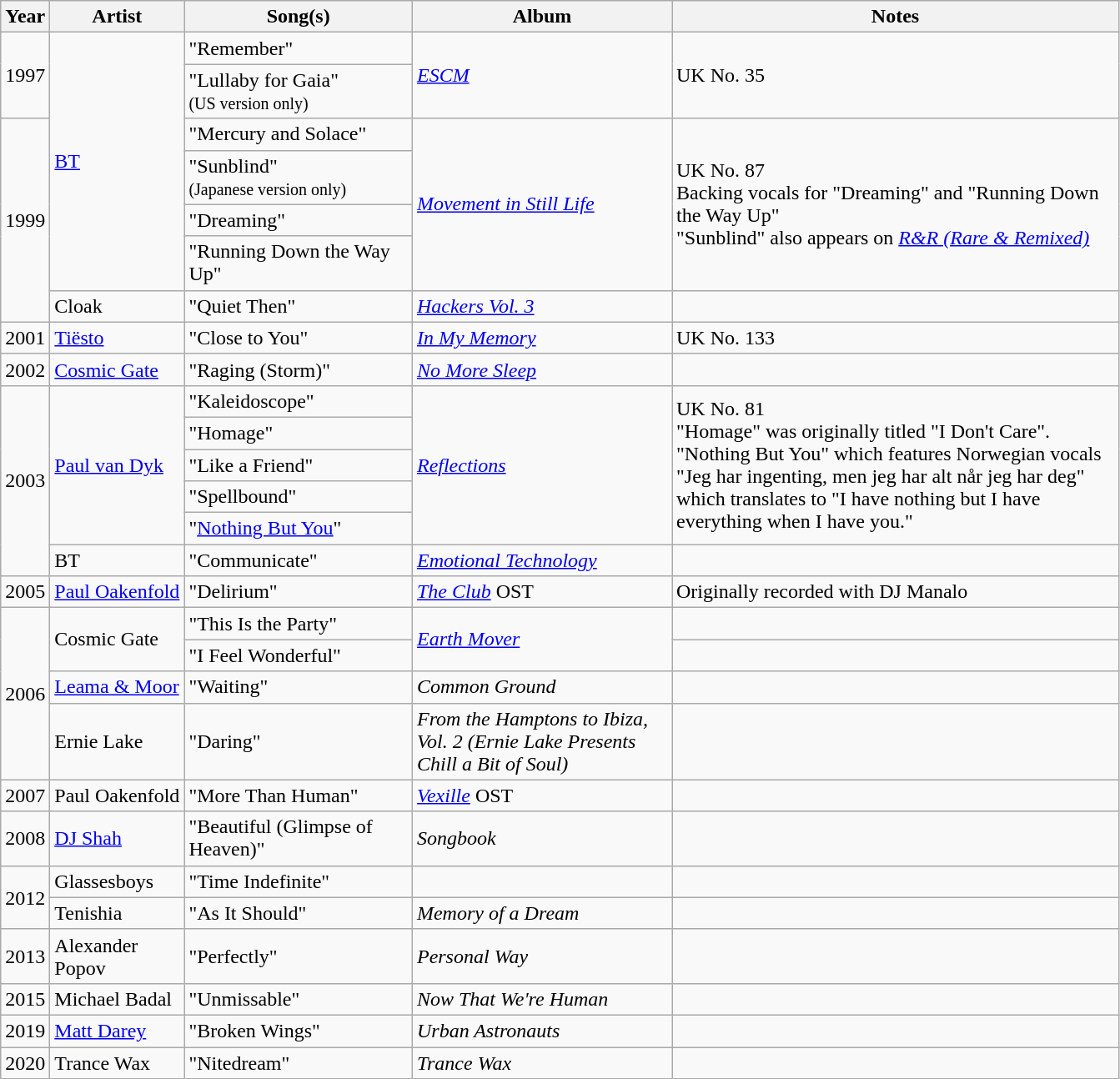<table class="wikitable sortable">
<tr>
<th width="30">Year</th>
<th width="100">Artist</th>
<th width="175">Song(s)</th>
<th width="200">Album</th>
<th width="350">Notes</th>
</tr>
<tr>
<td rowspan="2">1997</td>
<td rowspan="6"><a href='#'>BT</a></td>
<td>"Remember"</td>
<td rowspan="2"><em><a href='#'>ESCM</a></em></td>
<td rowspan="2">UK No. 35</td>
</tr>
<tr>
<td>"Lullaby for Gaia"<br> <small>(US version only)</small></td>
</tr>
<tr>
<td rowspan="5">1999</td>
<td>"Mercury and Solace"</td>
<td rowspan="4"><em><a href='#'>Movement in Still Life</a></em></td>
<td rowspan="4">UK No. 87<br>Backing vocals for "Dreaming" and "Running Down the Way Up"<br>"Sunblind" also appears on <em><a href='#'>R&R (Rare & Remixed)</a></em></td>
</tr>
<tr>
<td>"Sunblind"<br> <small>(Japanese version only)</small></td>
</tr>
<tr>
<td>"Dreaming"</td>
</tr>
<tr>
<td>"Running Down the Way Up"</td>
</tr>
<tr>
<td>Cloak</td>
<td>"Quiet Then"</td>
<td><em><a href='#'>Hackers Vol. 3</a></em></td>
<td></td>
</tr>
<tr>
<td>2001</td>
<td><a href='#'>Tiësto</a></td>
<td>"Close to You"</td>
<td><em><a href='#'>In My Memory</a></em></td>
<td>UK No. 133</td>
</tr>
<tr>
<td>2002</td>
<td><a href='#'>Cosmic Gate</a></td>
<td>"Raging (Storm)"</td>
<td><em><a href='#'>No More Sleep</a></em></td>
<td></td>
</tr>
<tr>
<td rowspan="6">2003</td>
<td rowspan="5"><a href='#'>Paul van Dyk</a></td>
<td>"Kaleidoscope"</td>
<td rowspan="5"><em><a href='#'>Reflections</a></em></td>
<td rowspan="5">UK No. 81<br>"Homage" was originally titled "I Don't Care".<br>"Nothing But You" which features Norwegian vocals "Jeg har ingenting, men jeg har alt når jeg har deg" which translates to "I have nothing but I have everything when I have you."</td>
</tr>
<tr>
<td>"Homage"</td>
</tr>
<tr>
<td>"Like a Friend"</td>
</tr>
<tr>
<td>"Spellbound"</td>
</tr>
<tr>
<td>"<a href='#'>Nothing But You</a>"</td>
</tr>
<tr>
<td>BT</td>
<td>"Communicate"</td>
<td><em><a href='#'>Emotional Technology</a></em></td>
<td></td>
</tr>
<tr>
<td>2005</td>
<td><a href='#'>Paul Oakenfold</a></td>
<td>"Delirium"</td>
<td><em><a href='#'>The Club</a></em> OST</td>
<td>Originally recorded with DJ Manalo</td>
</tr>
<tr>
<td rowspan="4">2006</td>
<td rowspan="2">Cosmic Gate</td>
<td>"This Is the Party"</td>
<td rowspan="2"><em><a href='#'>Earth Mover</a></em></td>
<td></td>
</tr>
<tr>
<td>"I Feel Wonderful"</td>
<td></td>
</tr>
<tr>
<td><a href='#'>Leama & Moor</a></td>
<td>"Waiting"</td>
<td><em>Common Ground</em></td>
<td></td>
</tr>
<tr>
<td>Ernie Lake</td>
<td>"Daring"</td>
<td><em>From the Hamptons to Ibiza, Vol. 2 (Ernie Lake Presents Chill a Bit of Soul)</em></td>
<td></td>
</tr>
<tr>
<td>2007</td>
<td>Paul Oakenfold</td>
<td>"More Than Human"</td>
<td><em><a href='#'>Vexille</a></em> OST</td>
<td></td>
</tr>
<tr>
<td>2008</td>
<td><a href='#'>DJ Shah</a></td>
<td>"Beautiful (Glimpse of Heaven)"</td>
<td><em>Songbook</em></td>
<td></td>
</tr>
<tr>
<td rowspan="2">2012</td>
<td>Glassesboys</td>
<td>"Time Indefinite"</td>
<td></td>
<td></td>
</tr>
<tr>
<td>Tenishia</td>
<td>"As It Should"</td>
<td><em>Memory of a Dream</em></td>
<td></td>
</tr>
<tr>
<td>2013</td>
<td>Alexander Popov</td>
<td>"Perfectly"</td>
<td><em>Personal Way</em></td>
<td></td>
</tr>
<tr>
<td>2015</td>
<td>Michael Badal</td>
<td>"Unmissable"</td>
<td><em>Now That We're Human</em></td>
<td></td>
</tr>
<tr>
<td>2019</td>
<td><a href='#'>Matt Darey</a></td>
<td>"Broken Wings"</td>
<td><em>Urban Astronauts</em></td>
<td></td>
</tr>
<tr>
<td>2020</td>
<td>Trance Wax</td>
<td>"Nitedream"</td>
<td><em>Trance Wax</em></td>
<td></td>
</tr>
</table>
